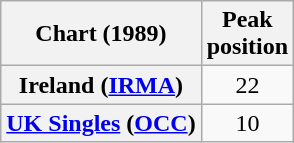<table class="wikitable plainrowheaders">
<tr>
<th scope="col">Chart (1989)</th>
<th scope="col">Peak<br>position</th>
</tr>
<tr>
<th scope="row">Ireland (<a href='#'>IRMA</a>)</th>
<td style="text-align:center;">22</td>
</tr>
<tr>
<th scope="row"><a href='#'>UK Singles</a> (<a href='#'>OCC</a>)</th>
<td style="text-align:center;">10</td>
</tr>
</table>
